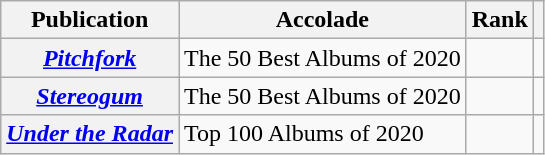<table class="wikitable sortable plainrowheaders">
<tr>
<th scope="col">Publication</th>
<th scope="col">Accolade</th>
<th scope="col">Rank</th>
<th scope="col" class="unsortable"></th>
</tr>
<tr>
<th scope="row"><em><a href='#'>Pitchfork</a></em></th>
<td>The 50 Best Albums of 2020</td>
<td></td>
<td></td>
</tr>
<tr>
<th scope="row"><em><a href='#'>Stereogum</a></em></th>
<td>The 50 Best Albums of 2020</td>
<td></td>
<td></td>
</tr>
<tr>
<th scope="row"><em><a href='#'>Under the Radar</a></em></th>
<td>Top 100 Albums of 2020</td>
<td></td>
<td></td>
</tr>
</table>
